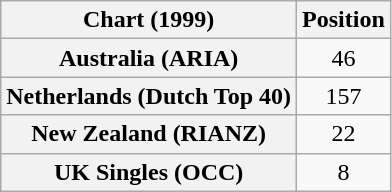<table class="wikitable sortable plainrowheaders" style="text-align:center">
<tr>
<th>Chart (1999)</th>
<th>Position</th>
</tr>
<tr>
<th scope="row">Australia (ARIA)</th>
<td>46</td>
</tr>
<tr>
<th scope="row">Netherlands (Dutch Top 40)</th>
<td>157</td>
</tr>
<tr>
<th scope="row">New Zealand (RIANZ)</th>
<td>22</td>
</tr>
<tr>
<th scope="row">UK Singles (OCC)</th>
<td>8</td>
</tr>
</table>
